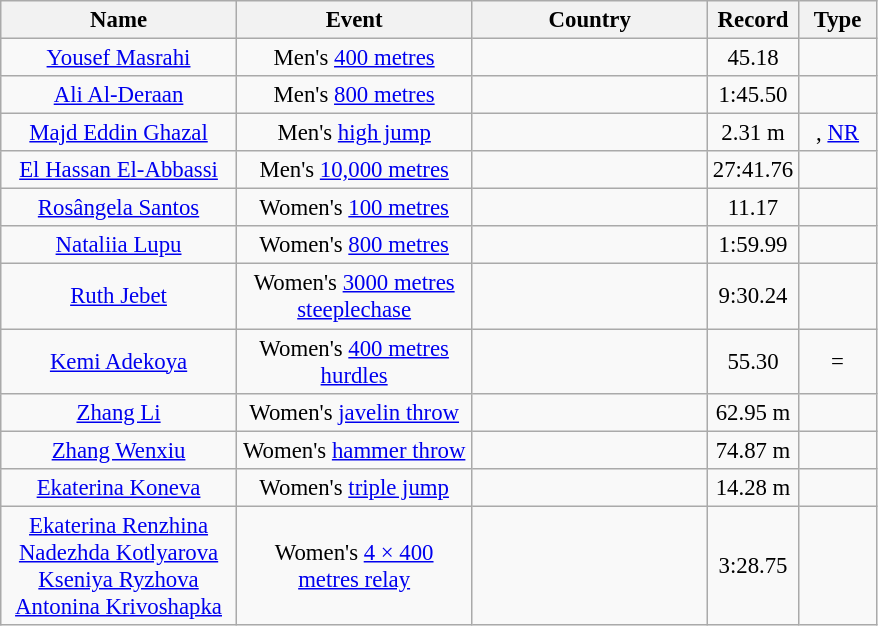<table class="wikitable" style="text-align: center; font-size:95%">
<tr>
<th width="150">Name</th>
<th width="150">Event</th>
<th width="150">Country</th>
<th width="50">Record</th>
<th width="45">Type</th>
</tr>
<tr>
<td><a href='#'>Yousef Masrahi</a></td>
<td>Men's <a href='#'>400 metres</a></td>
<td></td>
<td>45.18</td>
<td></td>
</tr>
<tr>
<td><a href='#'>Ali Al-Deraan</a></td>
<td>Men's <a href='#'>800 metres</a></td>
<td></td>
<td>1:45.50</td>
<td></td>
</tr>
<tr>
<td><a href='#'>Majd Eddin Ghazal</a></td>
<td>Men's <a href='#'>high jump</a></td>
<td></td>
<td>2.31 m</td>
<td>, <a href='#'>NR</a></td>
</tr>
<tr>
<td><a href='#'>El Hassan El-Abbassi</a></td>
<td>Men's <a href='#'>10,000 metres</a></td>
<td></td>
<td>27:41.76</td>
<td></td>
</tr>
<tr>
<td><a href='#'>Rosângela Santos</a></td>
<td>Women's <a href='#'>100 metres</a></td>
<td></td>
<td>11.17</td>
<td></td>
</tr>
<tr>
<td><a href='#'>Nataliia Lupu</a></td>
<td>Women's <a href='#'>800 metres</a></td>
<td></td>
<td>1:59.99</td>
<td></td>
</tr>
<tr>
<td><a href='#'>Ruth Jebet</a></td>
<td>Women's <a href='#'>3000 metres steeplechase</a></td>
<td></td>
<td>9:30.24</td>
<td></td>
</tr>
<tr>
<td><a href='#'>Kemi Adekoya</a></td>
<td>Women's <a href='#'>400 metres hurdles</a></td>
<td></td>
<td>55.30</td>
<td>=</td>
</tr>
<tr>
<td><a href='#'>Zhang Li</a></td>
<td>Women's <a href='#'>javelin throw</a></td>
<td></td>
<td>62.95 m</td>
<td></td>
</tr>
<tr>
<td><a href='#'>Zhang Wenxiu</a></td>
<td>Women's <a href='#'>hammer throw</a></td>
<td></td>
<td>74.87 m</td>
<td></td>
</tr>
<tr>
<td><a href='#'>Ekaterina Koneva</a></td>
<td>Women's <a href='#'>triple jump</a></td>
<td></td>
<td>14.28 m</td>
<td></td>
</tr>
<tr>
<td><a href='#'>Ekaterina Renzhina</a><br><a href='#'>Nadezhda Kotlyarova</a><br><a href='#'>Kseniya Ryzhova</a><br><a href='#'>Antonina Krivoshapka</a></td>
<td>Women's <a href='#'>4 × 400 metres relay</a></td>
<td></td>
<td>3:28.75</td>
<td></td>
</tr>
</table>
